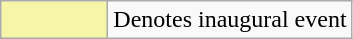<table class="wikitable">
<tr>
<th scope="row" style="background:#f7f6a8; width:4em;"></th>
<td>Denotes inaugural event</td>
</tr>
</table>
